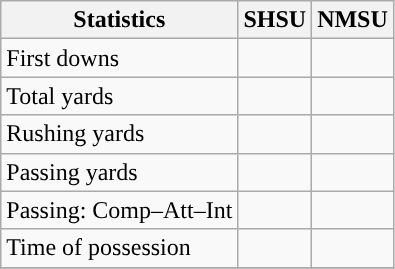<table class="wikitable" style="float: left;">
<tr>
<th>Statistics</th>
<th>SHSU</th>
<th>NMSU</th>
</tr>
<tr>
<td>First downs</td>
<td></td>
<td></td>
</tr>
<tr>
<td>Total yards</td>
<td></td>
<td></td>
</tr>
<tr>
<td>Rushing yards</td>
<td></td>
<td></td>
</tr>
<tr>
<td>Passing yards</td>
<td></td>
<td></td>
</tr>
<tr>
<td>Passing: Comp–Att–Int</td>
<td></td>
<td></td>
</tr>
<tr>
<td>Time of possession</td>
<td></td>
<td></td>
</tr>
<tr>
</tr>
</table>
